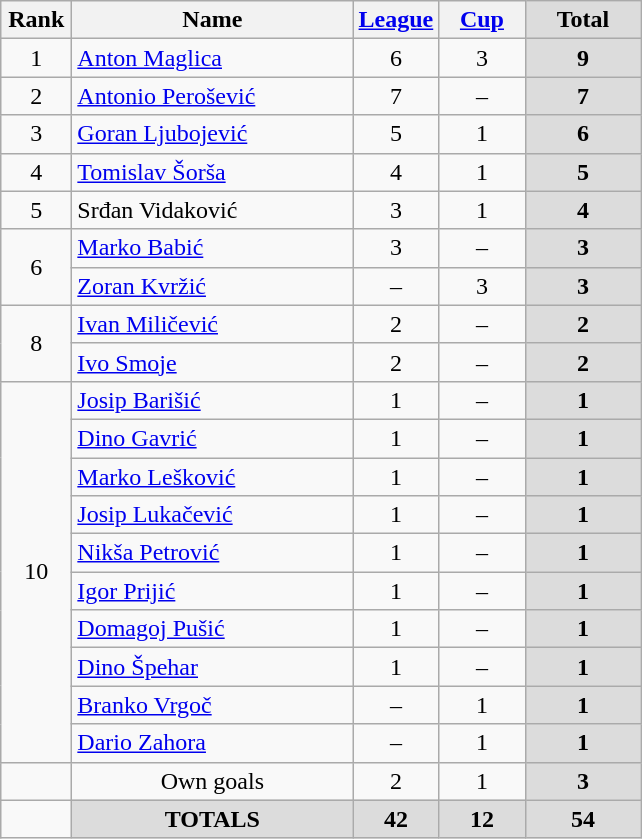<table class="wikitable" style="text-align: center;">
<tr>
<th width=40>Rank</th>
<th width=180>Name</th>
<th width=50><a href='#'>League</a></th>
<th width=50><a href='#'>Cup</a></th>
<th width=70 style="background: #DCDCDC">Total</th>
</tr>
<tr>
<td rowspan=1>1</td>
<td style="text-align:left;"> <a href='#'>Anton Maglica</a></td>
<td>6</td>
<td>3</td>
<th style="background: #DCDCDC">9</th>
</tr>
<tr>
<td rowspan=1>2</td>
<td style="text-align:left;"> <a href='#'>Antonio Perošević</a></td>
<td>7</td>
<td>–</td>
<th style="background: #DCDCDC">7</th>
</tr>
<tr>
<td rowspan=1>3</td>
<td style="text-align:left;"> <a href='#'>Goran Ljubojević</a></td>
<td>5</td>
<td>1</td>
<th style="background: #DCDCDC">6</th>
</tr>
<tr>
<td rowspan=1>4</td>
<td style="text-align:left;"> <a href='#'>Tomislav Šorša</a></td>
<td>4</td>
<td>1</td>
<th style="background: #DCDCDC">5</th>
</tr>
<tr>
<td rowspan=1>5</td>
<td style="text-align:left;"> Srđan Vidaković</td>
<td>3</td>
<td>1</td>
<th style="background: #DCDCDC">4</th>
</tr>
<tr>
<td rowspan=2>6</td>
<td style="text-align:left;"> <a href='#'>Marko Babić</a></td>
<td>3</td>
<td>–</td>
<th style="background: #DCDCDC">3</th>
</tr>
<tr>
<td style="text-align:left;"> <a href='#'>Zoran Kvržić</a></td>
<td>–</td>
<td>3</td>
<th style="background: #DCDCDC">3</th>
</tr>
<tr>
<td rowspan=2>8</td>
<td style="text-align:left;"> <a href='#'>Ivan Miličević</a></td>
<td>2</td>
<td>–</td>
<th style="background: #DCDCDC">2</th>
</tr>
<tr>
<td style="text-align:left;"> <a href='#'>Ivo Smoje</a></td>
<td>2</td>
<td>–</td>
<th style="background: #DCDCDC">2</th>
</tr>
<tr>
<td rowspan=10>10</td>
<td style="text-align:left;"> <a href='#'>Josip Barišić</a></td>
<td>1</td>
<td>–</td>
<th style="background: #DCDCDC">1</th>
</tr>
<tr>
<td style="text-align:left;"> <a href='#'>Dino Gavrić</a></td>
<td>1</td>
<td>–</td>
<th style="background: #DCDCDC">1</th>
</tr>
<tr>
<td style="text-align:left;"> <a href='#'>Marko Lešković</a></td>
<td>1</td>
<td>–</td>
<th style="background: #DCDCDC">1</th>
</tr>
<tr>
<td style="text-align:left;"> <a href='#'>Josip Lukačević</a></td>
<td>1</td>
<td>–</td>
<th style="background: #DCDCDC">1</th>
</tr>
<tr>
<td style="text-align:left;"> <a href='#'>Nikša Petrović</a></td>
<td>1</td>
<td>–</td>
<th style="background: #DCDCDC">1</th>
</tr>
<tr>
<td style="text-align:left;"> <a href='#'>Igor Prijić</a></td>
<td>1</td>
<td>–</td>
<th style="background: #DCDCDC">1</th>
</tr>
<tr>
<td style="text-align:left;"> <a href='#'>Domagoj Pušić</a></td>
<td>1</td>
<td>–</td>
<th style="background: #DCDCDC">1</th>
</tr>
<tr>
<td style="text-align:left;"> <a href='#'>Dino Špehar</a></td>
<td>1</td>
<td>–</td>
<th style="background: #DCDCDC">1</th>
</tr>
<tr>
<td style="text-align:left;"> <a href='#'>Branko Vrgoč</a></td>
<td>–</td>
<td>1</td>
<th style="background: #DCDCDC">1</th>
</tr>
<tr>
<td style="text-align:left;"> <a href='#'>Dario Zahora</a></td>
<td>–</td>
<td>1</td>
<th style="background: #DCDCDC">1</th>
</tr>
<tr>
<td></td>
<td style="text-align:center;">Own goals</td>
<td>2</td>
<td>1</td>
<th style="background: #DCDCDC">3</th>
</tr>
<tr>
<td></td>
<th style="background: #DCDCDC">TOTALS</th>
<th style="background: #DCDCDC">42</th>
<th style="background: #DCDCDC">12</th>
<th style="background: #DCDCDC">54</th>
</tr>
</table>
